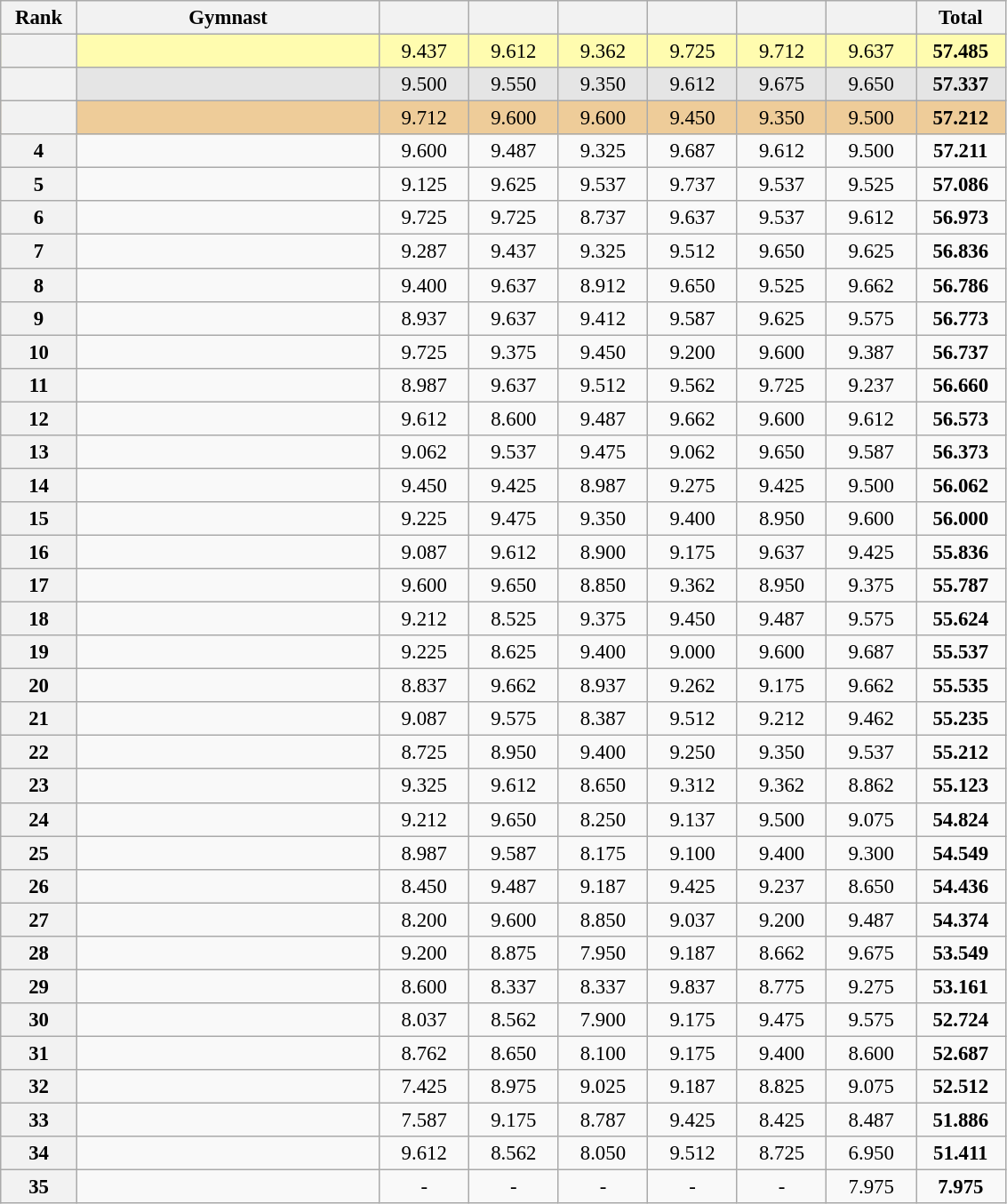<table class="wikitable sortable" style="text-align:center; font-size:95%">
<tr>
<th scope="col" style="width:50px;">Rank</th>
<th scope="col" style="width:220px;">Gymnast</th>
<th scope="col" style="width:60px;"></th>
<th scope="col" style="width:60px;"></th>
<th scope="col" style="width:60px;"></th>
<th scope="col" style="width:60px;"></th>
<th scope="col" style="width:60px;"></th>
<th scope="col" style="width:60px;"></th>
<th scope="col" style="width:60px;">Total</th>
</tr>
<tr style="background:#fffcaf;">
<th scope=row style="text-align:center"></th>
<td align=left></td>
<td>9.437</td>
<td>9.612</td>
<td>9.362</td>
<td>9.725</td>
<td>9.712</td>
<td>9.637</td>
<td><strong>57.485</strong></td>
</tr>
<tr style="background:#e5e5e5;">
<th scope=row style="text-align:center"></th>
<td align=left></td>
<td>9.500</td>
<td>9.550</td>
<td>9.350</td>
<td>9.612</td>
<td>9.675</td>
<td>9.650</td>
<td><strong>57.337</strong></td>
</tr>
<tr style="background:#ec9;">
<th scope=row style="text-align:center"></th>
<td align=left></td>
<td>9.712</td>
<td>9.600</td>
<td>9.600</td>
<td>9.450</td>
<td>9.350</td>
<td>9.500</td>
<td><strong>57.212</strong></td>
</tr>
<tr>
<th scope=row style="text-align:center">4</th>
<td align=left></td>
<td>9.600</td>
<td>9.487</td>
<td>9.325</td>
<td>9.687</td>
<td>9.612</td>
<td>9.500</td>
<td><strong>57.211</strong></td>
</tr>
<tr>
<th scope=row style="text-align:center">5</th>
<td align=left></td>
<td>9.125</td>
<td>9.625</td>
<td>9.537</td>
<td>9.737</td>
<td>9.537</td>
<td>9.525</td>
<td><strong>57.086</strong></td>
</tr>
<tr>
<th scope=row style="text-align:center">6</th>
<td align=left></td>
<td>9.725</td>
<td>9.725</td>
<td>8.737</td>
<td>9.637</td>
<td>9.537</td>
<td>9.612</td>
<td><strong>56.973</strong></td>
</tr>
<tr>
<th scope=row style="text-align:center">7</th>
<td align=left></td>
<td>9.287</td>
<td>9.437</td>
<td>9.325</td>
<td>9.512</td>
<td>9.650</td>
<td>9.625</td>
<td><strong>56.836</strong></td>
</tr>
<tr>
<th scope=row style="text-align:center">8</th>
<td align=left></td>
<td>9.400</td>
<td>9.637</td>
<td>8.912</td>
<td>9.650</td>
<td>9.525</td>
<td>9.662</td>
<td><strong>56.786</strong></td>
</tr>
<tr>
<th scope=row style="text-align:center">9</th>
<td align=left></td>
<td>8.937</td>
<td>9.637</td>
<td>9.412</td>
<td>9.587</td>
<td>9.625</td>
<td>9.575</td>
<td><strong>56.773</strong></td>
</tr>
<tr>
<th scope=row style="text-align:center">10</th>
<td align=left></td>
<td>9.725</td>
<td>9.375</td>
<td>9.450</td>
<td>9.200</td>
<td>9.600</td>
<td>9.387</td>
<td><strong>56.737</strong></td>
</tr>
<tr>
<th scope=row style="text-align:center">11</th>
<td align=left></td>
<td>8.987</td>
<td>9.637</td>
<td>9.512</td>
<td>9.562</td>
<td>9.725</td>
<td>9.237</td>
<td><strong>56.660</strong></td>
</tr>
<tr>
<th scope=row style="text-align:center">12</th>
<td align=left></td>
<td>9.612</td>
<td>8.600</td>
<td>9.487</td>
<td>9.662</td>
<td>9.600</td>
<td>9.612</td>
<td><strong>56.573</strong></td>
</tr>
<tr>
<th scope=row style="text-align:center">13</th>
<td align=left></td>
<td>9.062</td>
<td>9.537</td>
<td>9.475</td>
<td>9.062</td>
<td>9.650</td>
<td>9.587</td>
<td><strong>56.373</strong></td>
</tr>
<tr>
<th scope=row style="text-align:center">14</th>
<td align=left></td>
<td>9.450</td>
<td>9.425</td>
<td>8.987</td>
<td>9.275</td>
<td>9.425</td>
<td>9.500</td>
<td><strong>56.062</strong></td>
</tr>
<tr>
<th scope=row style="text-align:center">15</th>
<td align=left></td>
<td>9.225</td>
<td>9.475</td>
<td>9.350</td>
<td>9.400</td>
<td>8.950</td>
<td>9.600</td>
<td><strong>56.000</strong></td>
</tr>
<tr>
<th scope=row style="text-align:center">16</th>
<td align=left></td>
<td>9.087</td>
<td>9.612</td>
<td>8.900</td>
<td>9.175</td>
<td>9.637</td>
<td>9.425</td>
<td><strong>55.836</strong></td>
</tr>
<tr>
<th scope=row style="text-align:center">17</th>
<td align=left></td>
<td>9.600</td>
<td>9.650</td>
<td>8.850</td>
<td>9.362</td>
<td>8.950</td>
<td>9.375</td>
<td><strong>55.787</strong></td>
</tr>
<tr>
<th scope=row style="text-align:center">18</th>
<td align=left></td>
<td>9.212</td>
<td>8.525</td>
<td>9.375</td>
<td>9.450</td>
<td>9.487</td>
<td>9.575</td>
<td><strong>55.624</strong></td>
</tr>
<tr>
<th scope=row style="text-align:center">19</th>
<td align=left></td>
<td>9.225</td>
<td>8.625</td>
<td>9.400</td>
<td>9.000</td>
<td>9.600</td>
<td>9.687</td>
<td><strong>55.537</strong></td>
</tr>
<tr>
<th scope=row style="text-align:center">20</th>
<td align=left></td>
<td>8.837</td>
<td>9.662</td>
<td>8.937</td>
<td>9.262</td>
<td>9.175</td>
<td>9.662</td>
<td><strong>55.535</strong></td>
</tr>
<tr>
<th scope=row style="text-align:center">21</th>
<td align=left></td>
<td>9.087</td>
<td>9.575</td>
<td>8.387</td>
<td>9.512</td>
<td>9.212</td>
<td>9.462</td>
<td><strong>55.235</strong></td>
</tr>
<tr>
<th scope=row style="text-align:center">22</th>
<td align=left></td>
<td>8.725</td>
<td>8.950</td>
<td>9.400</td>
<td>9.250</td>
<td>9.350</td>
<td>9.537</td>
<td><strong>55.212</strong></td>
</tr>
<tr>
<th scope=row style="text-align:center">23</th>
<td align=left></td>
<td>9.325</td>
<td>9.612</td>
<td>8.650</td>
<td>9.312</td>
<td>9.362</td>
<td>8.862</td>
<td><strong>55.123</strong></td>
</tr>
<tr>
<th scope=row style="text-align:center">24</th>
<td align=left></td>
<td>9.212</td>
<td>9.650</td>
<td>8.250</td>
<td>9.137</td>
<td>9.500</td>
<td>9.075</td>
<td><strong>54.824</strong></td>
</tr>
<tr>
<th scope=row style="text-align:center">25</th>
<td align=left></td>
<td>8.987</td>
<td>9.587</td>
<td>8.175</td>
<td>9.100</td>
<td>9.400</td>
<td>9.300</td>
<td><strong>54.549</strong></td>
</tr>
<tr>
<th scope=row style="text-align:center">26</th>
<td align=left></td>
<td>8.450</td>
<td>9.487</td>
<td>9.187</td>
<td>9.425</td>
<td>9.237</td>
<td>8.650</td>
<td><strong>54.436</strong></td>
</tr>
<tr>
<th scope=row style="text-align:center">27</th>
<td align=left></td>
<td>8.200</td>
<td>9.600</td>
<td>8.850</td>
<td>9.037</td>
<td>9.200</td>
<td>9.487</td>
<td><strong>54.374</strong></td>
</tr>
<tr>
<th scope=row style="text-align:center">28</th>
<td align=left></td>
<td>9.200</td>
<td>8.875</td>
<td>7.950</td>
<td>9.187</td>
<td>8.662</td>
<td>9.675</td>
<td><strong>53.549</strong></td>
</tr>
<tr>
<th scope=row style="text-align:center">29</th>
<td align=left></td>
<td>8.600</td>
<td>8.337</td>
<td>8.337</td>
<td>9.837</td>
<td>8.775</td>
<td>9.275</td>
<td><strong>53.161</strong></td>
</tr>
<tr>
<th scope=row style="text-align:center">30</th>
<td align=left></td>
<td>8.037</td>
<td>8.562</td>
<td>7.900</td>
<td>9.175</td>
<td>9.475</td>
<td>9.575</td>
<td><strong>52.724</strong></td>
</tr>
<tr>
<th scope=row style="text-align:center">31</th>
<td align=left></td>
<td>8.762</td>
<td>8.650</td>
<td>8.100</td>
<td>9.175</td>
<td>9.400</td>
<td>8.600</td>
<td><strong>52.687</strong></td>
</tr>
<tr>
<th scope=row style="text-align:center">32</th>
<td align=left></td>
<td>7.425</td>
<td>8.975</td>
<td>9.025</td>
<td>9.187</td>
<td>8.825</td>
<td>9.075</td>
<td><strong>52.512</strong></td>
</tr>
<tr>
<th scope=row style="text-align:center">33</th>
<td align=left></td>
<td>7.587</td>
<td>9.175</td>
<td>8.787</td>
<td>9.425</td>
<td>8.425</td>
<td>8.487</td>
<td><strong>51.886</strong></td>
</tr>
<tr>
<th scope=row style="text-align:center">34</th>
<td align=left></td>
<td>9.612</td>
<td>8.562</td>
<td>8.050</td>
<td>9.512</td>
<td>8.725</td>
<td>6.950</td>
<td><strong>51.411</strong></td>
</tr>
<tr>
<th scope=row style="text-align:center">35</th>
<td align=left></td>
<td>-</td>
<td>-</td>
<td>-</td>
<td>-</td>
<td>-</td>
<td>7.975</td>
<td><strong>7.975</strong></td>
</tr>
</table>
